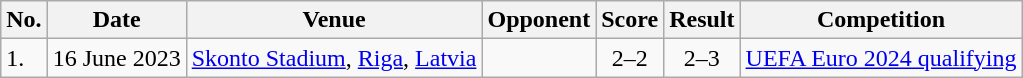<table class="wikitable sortable">
<tr>
<th>No.</th>
<th>Date</th>
<th>Venue</th>
<th>Opponent</th>
<th>Score</th>
<th>Result</th>
<th>Competition</th>
</tr>
<tr>
<td>1.</td>
<td>16 June 2023</td>
<td><a href='#'>Skonto Stadium</a>, <a href='#'>Riga</a>, <a href='#'>Latvia</a></td>
<td></td>
<td align=center>2–2</td>
<td align=center>2–3</td>
<td><a href='#'>UEFA Euro 2024 qualifying</a></td>
</tr>
</table>
